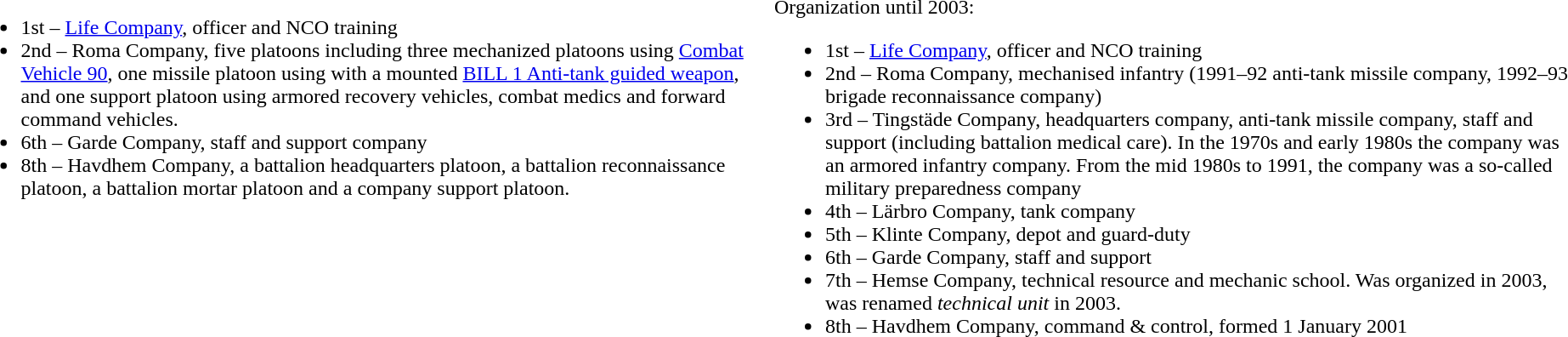<table>
<tr ---->
<td valign="top" width=50%><br><ul><li>1st – <a href='#'>Life Company</a>, officer and NCO training</li><li>2nd – Roma Company, five platoons including three mechanized platoons using <a href='#'>Combat Vehicle 90</a>, one missile platoon using  with a mounted <a href='#'>BILL 1 Anti-tank guided weapon</a>, and one support platoon using armored recovery vehicles, combat medics and forward command vehicles.</li><li>6th – Garde Company, staff and support company</li><li>8th – Havdhem Company, a battalion headquarters platoon, a battalion reconnaissance platoon, a battalion mortar platoon and a company support platoon.</li></ul></td>
<td><br>Organization until 2003:<ul><li>1st – <a href='#'>Life Company</a>, officer and NCO training</li><li>2nd – Roma Company, mechanised infantry (1991–92 anti-tank missile company, 1992–93 brigade reconnaissance company)</li><li>3rd – Tingstäde Company, headquarters company, anti-tank missile company, staff and support (including battalion medical care). In the 1970s and early 1980s the company was an armored infantry company. From the mid 1980s to 1991, the company was a so-called military preparedness company</li><li>4th – Lärbro Company, tank company</li><li>5th – Klinte Company, depot and guard-duty</li><li>6th – Garde Company, staff and support</li><li>7th – Hemse Company, technical resource and mechanic school. Was organized in 2003, was renamed <em>technical unit</em> in 2003.</li><li>8th – Havdhem Company, command & control, formed 1 January 2001</li></ul></td>
</tr>
</table>
